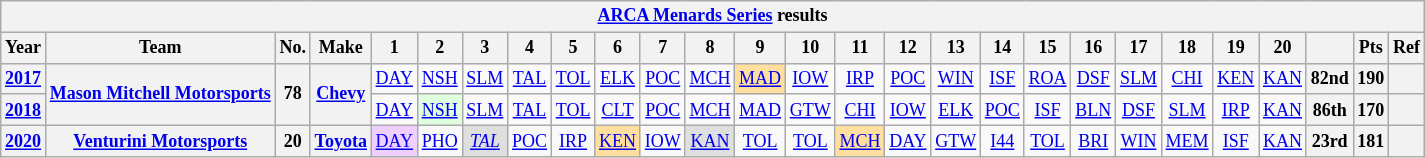<table class="wikitable" style="text-align:center; font-size:75%">
<tr>
<th colspan=27><a href='#'>ARCA Menards Series</a> results</th>
</tr>
<tr>
<th>Year</th>
<th>Team</th>
<th>No.</th>
<th>Make</th>
<th>1</th>
<th>2</th>
<th>3</th>
<th>4</th>
<th>5</th>
<th>6</th>
<th>7</th>
<th>8</th>
<th>9</th>
<th>10</th>
<th>11</th>
<th>12</th>
<th>13</th>
<th>14</th>
<th>15</th>
<th>16</th>
<th>17</th>
<th>18</th>
<th>19</th>
<th>20</th>
<th></th>
<th>Pts</th>
<th>Ref</th>
</tr>
<tr>
<th><a href='#'>2017</a></th>
<th rowspan=2><a href='#'>Mason Mitchell Motorsports</a></th>
<th rowspan=2>78</th>
<th rowspan=2><a href='#'>Chevy</a></th>
<td><a href='#'>DAY</a></td>
<td><a href='#'>NSH</a></td>
<td><a href='#'>SLM</a></td>
<td><a href='#'>TAL</a></td>
<td><a href='#'>TOL</a></td>
<td><a href='#'>ELK</a></td>
<td><a href='#'>POC</a></td>
<td><a href='#'>MCH</a></td>
<td style="background:#FFDF9F;"><a href='#'>MAD</a><br></td>
<td><a href='#'>IOW</a></td>
<td><a href='#'>IRP</a></td>
<td><a href='#'>POC</a></td>
<td><a href='#'>WIN</a></td>
<td><a href='#'>ISF</a></td>
<td><a href='#'>ROA</a></td>
<td><a href='#'>DSF</a></td>
<td><a href='#'>SLM</a></td>
<td><a href='#'>CHI</a></td>
<td><a href='#'>KEN</a></td>
<td><a href='#'>KAN</a></td>
<th>82nd</th>
<th>190</th>
<th></th>
</tr>
<tr>
<th><a href='#'>2018</a></th>
<td><a href='#'>DAY</a></td>
<td style="background:#DFFFDF;"><a href='#'>NSH</a><br></td>
<td><a href='#'>SLM</a></td>
<td><a href='#'>TAL</a></td>
<td><a href='#'>TOL</a></td>
<td><a href='#'>CLT</a></td>
<td><a href='#'>POC</a></td>
<td><a href='#'>MCH</a></td>
<td><a href='#'>MAD</a></td>
<td><a href='#'>GTW</a></td>
<td><a href='#'>CHI</a></td>
<td><a href='#'>IOW</a></td>
<td><a href='#'>ELK</a></td>
<td><a href='#'>POC</a></td>
<td><a href='#'>ISF</a></td>
<td><a href='#'>BLN</a></td>
<td><a href='#'>DSF</a></td>
<td><a href='#'>SLM</a></td>
<td><a href='#'>IRP</a></td>
<td><a href='#'>KAN</a></td>
<th>86th</th>
<th>170</th>
<th></th>
</tr>
<tr>
<th><a href='#'>2020</a></th>
<th><a href='#'>Venturini Motorsports</a></th>
<th>20</th>
<th><a href='#'>Toyota</a></th>
<td style="background:#EFCFFF;"><a href='#'>DAY</a><br></td>
<td><a href='#'>PHO</a></td>
<td style="background:#DFDFDF;"><em><a href='#'>TAL</a></em><br></td>
<td><a href='#'>POC</a></td>
<td><a href='#'>IRP</a></td>
<td style="background:#FFDF9F;"><a href='#'>KEN</a><br></td>
<td><a href='#'>IOW</a></td>
<td style="background:#DFDFDF;"><a href='#'>KAN</a><br></td>
<td><a href='#'>TOL</a></td>
<td><a href='#'>TOL</a></td>
<td style="background:#FFDF9F;"><a href='#'>MCH</a><br></td>
<td><a href='#'>DAY</a></td>
<td><a href='#'>GTW</a></td>
<td><a href='#'>I44</a></td>
<td><a href='#'>TOL</a></td>
<td><a href='#'>BRI</a></td>
<td><a href='#'>WIN</a></td>
<td><a href='#'>MEM</a></td>
<td><a href='#'>ISF</a></td>
<td><a href='#'>KAN</a></td>
<th>23rd</th>
<th>181</th>
<th></th>
</tr>
</table>
